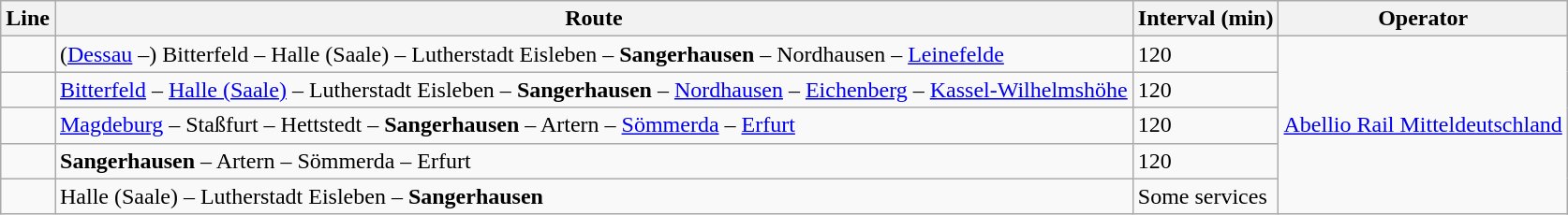<table class="wikitable">
<tr>
<th>Line</th>
<th>Route</th>
<th>Interval (min)</th>
<th>Operator</th>
</tr>
<tr>
<td align="center"></td>
<td>(<a href='#'>Dessau</a> –) Bitterfeld – Halle (Saale) – Lutherstadt Eisleben – <strong>Sangerhausen</strong> – Nordhausen – <a href='#'>Leinefelde</a></td>
<td>120</td>
<td rowspan=5><a href='#'>Abellio Rail Mitteldeutschland</a></td>
</tr>
<tr>
<td align="center"></td>
<td><a href='#'>Bitterfeld</a> – <a href='#'>Halle (Saale)</a> – Lutherstadt Eisleben – <strong>Sangerhausen</strong> – <a href='#'>Nordhausen</a> – <a href='#'>Eichenberg</a> – <a href='#'>Kassel-Wilhelmshöhe</a></td>
<td>120</td>
</tr>
<tr>
<td align="center"></td>
<td><a href='#'>Magdeburg</a> – Staßfurt – Hettstedt – <strong>Sangerhausen</strong> – Artern – <a href='#'>Sömmerda</a> – <a href='#'>Erfurt</a></td>
<td>120</td>
</tr>
<tr>
<td align="center"></td>
<td><strong>Sangerhausen</strong> – Artern – Sömmerda – Erfurt</td>
<td>120</td>
</tr>
<tr>
<td align="center"></td>
<td>Halle (Saale) – Lutherstadt Eisleben – <strong>Sangerhausen</strong></td>
<td>Some services</td>
</tr>
</table>
